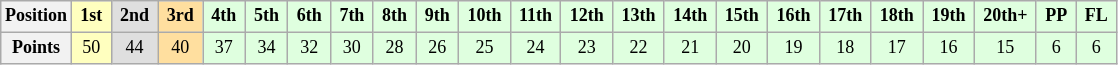<table class="wikitable" style="font-size:75%; text-align:center">
<tr>
<th>Position</th>
<td style="background:#ffffbf;"> <strong>1st</strong> </td>
<td style="background:#dfdfdf;"> <strong>2nd</strong> </td>
<td style="background:#ffdf9f;"> <strong>3rd</strong> </td>
<td style="background:#dfffdf;"> <strong>4th</strong> </td>
<td style="background:#dfffdf;"> <strong>5th</strong> </td>
<td style="background:#dfffdf;"> <strong>6th</strong> </td>
<td style="background:#dfffdf;"> <strong>7th</strong> </td>
<td style="background:#dfffdf;"> <strong>8th</strong> </td>
<td style="background:#dfffdf;"> <strong>9th</strong> </td>
<td style="background:#dfffdf;"> <strong>10th</strong> </td>
<td style="background:#dfffdf;"> <strong>11th</strong> </td>
<td style="background:#dfffdf;"> <strong>12th</strong> </td>
<td style="background:#dfffdf;"> <strong>13th</strong> </td>
<td style="background:#dfffdf;"> <strong>14th</strong> </td>
<td style="background:#dfffdf;"> <strong>15th</strong> </td>
<td style="background:#dfffdf;"> <strong>16th</strong> </td>
<td style="background:#dfffdf;"> <strong>17th</strong> </td>
<td style="background:#dfffdf;"> <strong>18th</strong> </td>
<td style="background:#dfffdf;"> <strong>19th</strong> </td>
<td style="background:#dfffdf;"> <strong>20th+</strong> </td>
<td style="background:#dfffdf;"> <strong>PP</strong> </td>
<td style="background:#dfffdf;"> <strong>FL</strong> </td>
</tr>
<tr>
<th>Points</th>
<td style="background:#ffffbf;">50</td>
<td style="background:#dfdfdf;">44</td>
<td style="background:#ffdf9f;">40</td>
<td style="background:#dfffdf;">37</td>
<td style="background:#dfffdf;">34</td>
<td style="background:#dfffdf;">32</td>
<td style="background:#dfffdf;">30</td>
<td style="background:#dfffdf;">28</td>
<td style="background:#dfffdf;">26</td>
<td style="background:#dfffdf;">25</td>
<td style="background:#dfffdf;">24</td>
<td style="background:#dfffdf;">23</td>
<td style="background:#dfffdf;">22</td>
<td style="background:#dfffdf;">21</td>
<td style="background:#dfffdf;">20</td>
<td style="background:#dfffdf;">19</td>
<td style="background:#dfffdf;">18</td>
<td style="background:#dfffdf;">17</td>
<td style="background:#dfffdf;">16</td>
<td style="background:#dfffdf;">15</td>
<td style="background:#dfffdf;">6</td>
<td style="background:#dfffdf;">6</td>
</tr>
</table>
